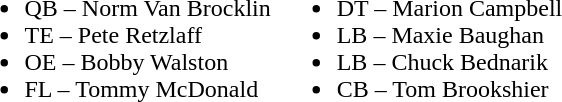<table>
<tr>
<td><br><ul><li>QB – Norm Van Brocklin</li><li>TE – Pete Retzlaff</li><li>OE – Bobby Walston</li><li>FL – Tommy McDonald</li></ul></td>
<td><br><ul><li>DT – Marion Campbell</li><li>LB – Maxie Baughan</li><li>LB – Chuck Bednarik</li><li>CB – Tom Brookshier</li></ul></td>
</tr>
</table>
